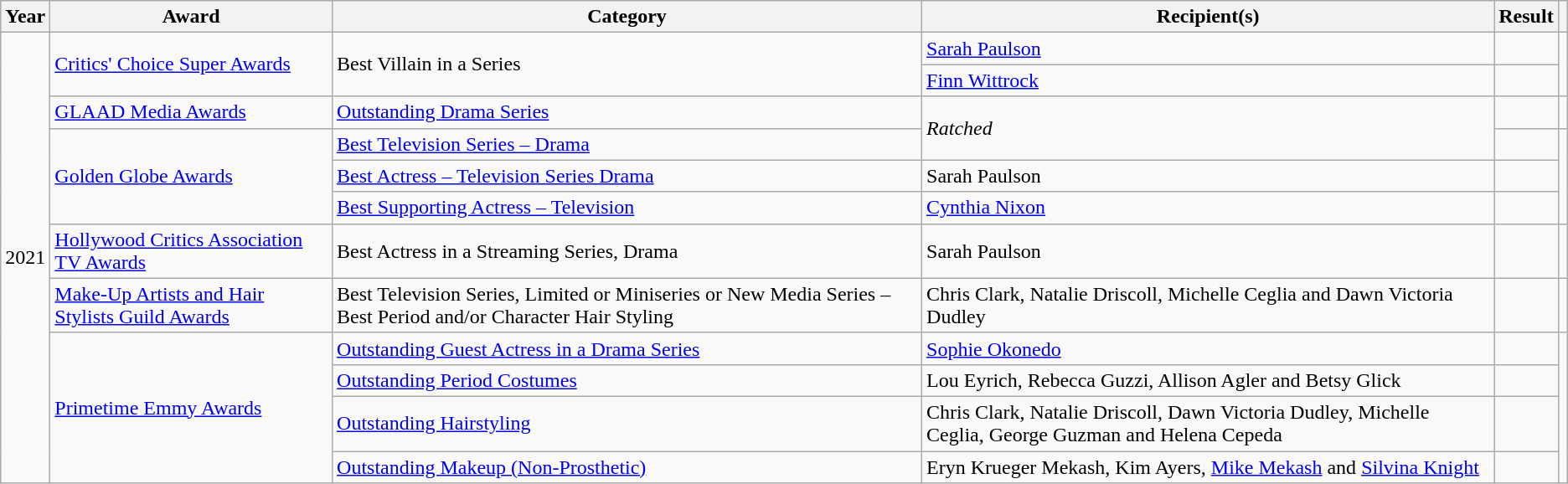<table class="wikitable plainrowheaders sortable">
<tr>
<th scope="col">Year</th>
<th scope="col">Award</th>
<th scope="col">Category</th>
<th scope="col">Recipient(s)</th>
<th scope="col">Result</th>
<th scope="col" class="unsortable"></th>
</tr>
<tr>
<td rowspan="12" style="text-align:center;">2021</td>
<td rowspan="2"><a href='#'>Critics' Choice Super Awards</a></td>
<td rowspan="2">Best Villain in a Series</td>
<td><a href='#'>Sarah Paulson</a></td>
<td></td>
<td rowspan="2" align="center"></td>
</tr>
<tr>
<td><a href='#'>Finn Wittrock</a></td>
<td></td>
</tr>
<tr>
<td><a href='#'>GLAAD Media Awards</a></td>
<td><a href='#'>Outstanding Drama Series</a></td>
<td rowspan="2"><em>Ratched</em></td>
<td></td>
<td align="center"></td>
</tr>
<tr>
<td rowspan="3"><a href='#'>Golden Globe Awards</a></td>
<td><a href='#'>Best Television Series – Drama</a></td>
<td></td>
<td align="center" rowspan="3"></td>
</tr>
<tr>
<td><a href='#'>Best Actress – Television Series Drama</a></td>
<td>Sarah Paulson</td>
<td></td>
</tr>
<tr>
<td><a href='#'>Best Supporting Actress – Television</a></td>
<td><a href='#'>Cynthia Nixon</a></td>
<td></td>
</tr>
<tr>
<td><a href='#'>Hollywood Critics Association TV Awards</a></td>
<td>Best Actress in a Streaming Series, Drama</td>
<td>Sarah Paulson</td>
<td></td>
<td align="center"></td>
</tr>
<tr>
<td><a href='#'>Make-Up Artists and Hair Stylists Guild Awards</a></td>
<td>Best Television Series, Limited or Miniseries or New Media Series – Best Period and/or Character Hair Styling</td>
<td>Chris Clark, Natalie Driscoll, Michelle Ceglia and Dawn Victoria Dudley</td>
<td></td>
<td align="center"></td>
</tr>
<tr>
<td rowspan="4"><a href='#'>Primetime Emmy Awards</a></td>
<td><a href='#'>Outstanding Guest Actress in a Drama Series</a></td>
<td><a href='#'>Sophie Okonedo</a> </td>
<td></td>
<td align="center" rowspan="4"></td>
</tr>
<tr>
<td><a href='#'>Outstanding Period Costumes</a></td>
<td>Lou Eyrich, Rebecca Guzzi, Allison Agler and Betsy Glick </td>
<td></td>
</tr>
<tr>
<td><a href='#'>Outstanding Hairstyling</a></td>
<td>Chris Clark, Natalie Driscoll, Dawn Victoria Dudley, Michelle Ceglia, George Guzman and Helena Cepeda </td>
<td></td>
</tr>
<tr>
<td><a href='#'>Outstanding Makeup (Non-Prosthetic)</a></td>
<td>Eryn Krueger Mekash, Kim Ayers, <a href='#'>Mike Mekash</a> and <a href='#'>Silvina Knight</a> </td>
<td></td>
</tr>
</table>
